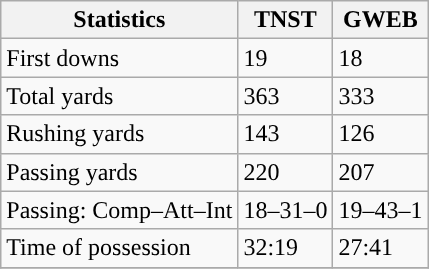<table class="wikitable" style="float: left;">
<tr>
<th>Statistics</th>
<th>TNST</th>
<th>GWEB</th>
</tr>
<tr>
<td>First downs</td>
<td>19</td>
<td>18</td>
</tr>
<tr>
<td>Total yards</td>
<td>363</td>
<td>333</td>
</tr>
<tr>
<td>Rushing yards</td>
<td>143</td>
<td>126</td>
</tr>
<tr>
<td>Passing yards</td>
<td>220</td>
<td>207</td>
</tr>
<tr>
<td>Passing: Comp–Att–Int</td>
<td>18–31–0</td>
<td>19–43–1</td>
</tr>
<tr>
<td>Time of possession</td>
<td>32:19</td>
<td>27:41</td>
</tr>
<tr>
</tr>
</table>
